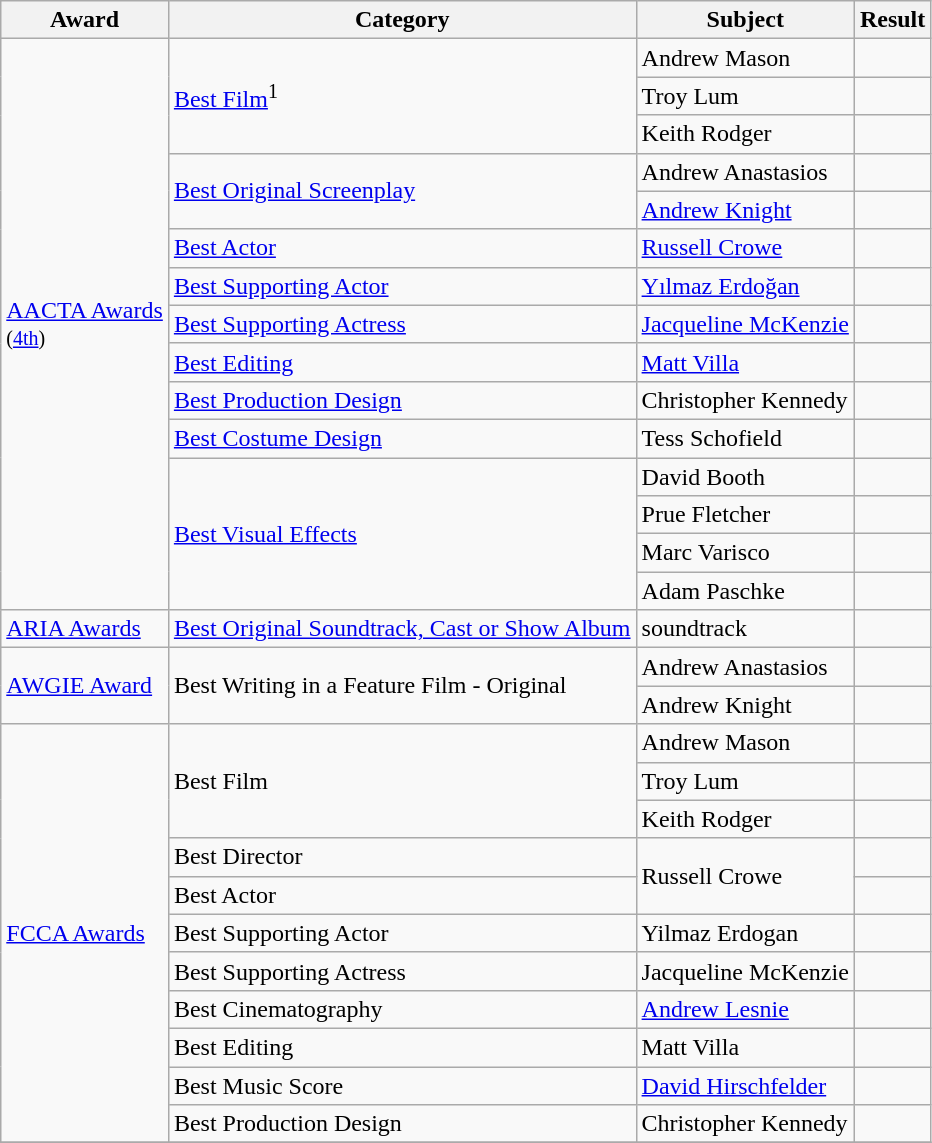<table class="wikitable">
<tr>
<th>Award</th>
<th>Category</th>
<th>Subject</th>
<th>Result</th>
</tr>
<tr>
<td rowspan=15><a href='#'>AACTA Awards</a><br><small>(<a href='#'>4th</a>)</small></td>
<td rowspan=3><a href='#'>Best Film</a><sup>1</sup></td>
<td>Andrew Mason</td>
<td></td>
</tr>
<tr>
<td>Troy Lum</td>
<td></td>
</tr>
<tr>
<td>Keith Rodger</td>
<td></td>
</tr>
<tr>
<td rowspan=2><a href='#'>Best Original Screenplay</a></td>
<td>Andrew Anastasios</td>
<td></td>
</tr>
<tr>
<td><a href='#'>Andrew Knight</a></td>
<td></td>
</tr>
<tr>
<td><a href='#'>Best Actor</a></td>
<td><a href='#'>Russell Crowe</a></td>
<td></td>
</tr>
<tr>
<td><a href='#'>Best Supporting Actor</a></td>
<td><a href='#'>Yılmaz Erdoğan</a></td>
<td></td>
</tr>
<tr>
<td><a href='#'>Best Supporting Actress</a></td>
<td><a href='#'>Jacqueline McKenzie</a></td>
<td></td>
</tr>
<tr>
<td><a href='#'>Best Editing</a></td>
<td><a href='#'>Matt Villa</a></td>
<td></td>
</tr>
<tr>
<td><a href='#'>Best Production Design</a></td>
<td>Christopher Kennedy</td>
<td></td>
</tr>
<tr>
<td><a href='#'>Best Costume Design</a></td>
<td>Tess Schofield</td>
<td></td>
</tr>
<tr>
<td rowspan=4><a href='#'>Best Visual Effects</a></td>
<td>David Booth</td>
<td></td>
</tr>
<tr>
<td>Prue Fletcher</td>
<td></td>
</tr>
<tr>
<td>Marc Varisco</td>
<td></td>
</tr>
<tr>
<td>Adam Paschke</td>
<td></td>
</tr>
<tr>
<td><a href='#'>ARIA Awards</a></td>
<td><a href='#'>Best Original Soundtrack, Cast or Show Album</a></td>
<td>soundtrack</td>
<td></td>
</tr>
<tr>
<td rowspan=2><a href='#'>AWGIE Award</a></td>
<td rowspan=2>Best Writing in a Feature Film - Original</td>
<td>Andrew Anastasios</td>
<td></td>
</tr>
<tr>
<td>Andrew Knight</td>
<td></td>
</tr>
<tr>
<td rowspan=11><a href='#'>FCCA Awards</a></td>
<td rowspan=3>Best Film</td>
<td>Andrew Mason</td>
<td></td>
</tr>
<tr>
<td>Troy Lum</td>
<td></td>
</tr>
<tr>
<td>Keith Rodger</td>
<td></td>
</tr>
<tr>
<td>Best Director</td>
<td rowspan=2>Russell Crowe</td>
<td></td>
</tr>
<tr>
<td>Best Actor</td>
<td></td>
</tr>
<tr>
<td>Best Supporting Actor</td>
<td>Yilmaz Erdogan</td>
<td></td>
</tr>
<tr>
<td>Best Supporting Actress</td>
<td>Jacqueline McKenzie</td>
<td></td>
</tr>
<tr>
<td>Best Cinematography</td>
<td><a href='#'>Andrew Lesnie</a></td>
<td></td>
</tr>
<tr>
<td>Best Editing</td>
<td>Matt Villa</td>
<td></td>
</tr>
<tr>
<td>Best Music Score</td>
<td><a href='#'>David Hirschfelder</a></td>
<td></td>
</tr>
<tr>
<td>Best Production Design</td>
<td>Christopher Kennedy</td>
<td></td>
</tr>
<tr>
</tr>
</table>
